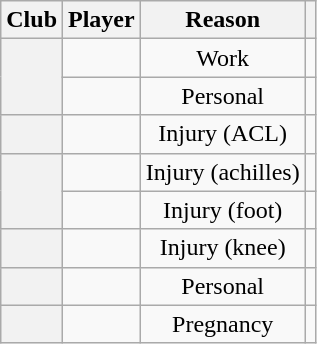<table class="wikitable sortable plainrowheaders" style="text-align:center;">
<tr>
<th scope="col">Club</th>
<th scope="col">Player</th>
<th scope="col">Reason</th>
<th class="unsortable"></th>
</tr>
<tr>
<th scope="row" rowspan=2></th>
<td></td>
<td>Work</td>
<td></td>
</tr>
<tr>
<td></td>
<td>Personal</td>
<td></td>
</tr>
<tr>
<th scope="row"></th>
<td></td>
<td>Injury (ACL)</td>
<td></td>
</tr>
<tr>
<th scope="row" rowspan=2></th>
<td></td>
<td>Injury (achilles)</td>
<td></td>
</tr>
<tr>
<td></td>
<td>Injury (foot)</td>
<td></td>
</tr>
<tr>
<th scope="row"></th>
<td></td>
<td>Injury (knee)</td>
<td></td>
</tr>
<tr>
<th scope="row"></th>
<td></td>
<td>Personal</td>
<td></td>
</tr>
<tr>
<th scope="row"></th>
<td></td>
<td>Pregnancy</td>
<td></td>
</tr>
</table>
